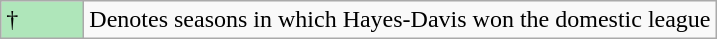<table class="wikitable">
<tr>
<td style="background:#AFE6BA; width:3em;">†</td>
<td>Denotes seasons in which Hayes-Davis won the domestic league</td>
</tr>
</table>
